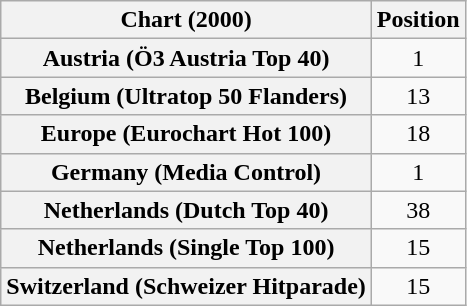<table class="wikitable sortable plainrowheaders" style="text-align:center">
<tr>
<th>Chart (2000)</th>
<th>Position</th>
</tr>
<tr>
<th scope="row">Austria (Ö3 Austria Top 40)</th>
<td>1</td>
</tr>
<tr>
<th scope="row">Belgium (Ultratop 50 Flanders)</th>
<td>13</td>
</tr>
<tr>
<th scope="row">Europe (Eurochart Hot 100)</th>
<td>18</td>
</tr>
<tr>
<th scope="row">Germany (Media Control)</th>
<td>1</td>
</tr>
<tr>
<th scope="row">Netherlands (Dutch Top 40)</th>
<td>38</td>
</tr>
<tr>
<th scope="row">Netherlands (Single Top 100)</th>
<td>15</td>
</tr>
<tr>
<th scope="row">Switzerland (Schweizer Hitparade)</th>
<td>15</td>
</tr>
</table>
